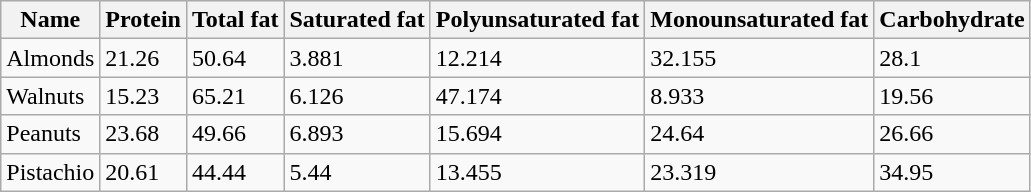<table class="wikitable sortable" border="1">
<tr>
<th>Name</th>
<th>Protein</th>
<th>Total fat</th>
<th>Saturated fat</th>
<th>Polyunsaturated fat</th>
<th>Monounsaturated fat</th>
<th>Carbohydrate</th>
</tr>
<tr>
<td>Almonds</td>
<td>21.26</td>
<td>50.64</td>
<td>3.881</td>
<td>12.214</td>
<td>32.155</td>
<td>28.1</td>
</tr>
<tr>
<td>Walnuts</td>
<td>15.23</td>
<td>65.21</td>
<td>6.126</td>
<td>47.174</td>
<td>8.933</td>
<td>19.56</td>
</tr>
<tr>
<td>Peanuts</td>
<td>23.68</td>
<td>49.66</td>
<td>6.893</td>
<td>15.694</td>
<td>24.64</td>
<td>26.66</td>
</tr>
<tr>
<td>Pistachio</td>
<td>20.61</td>
<td>44.44</td>
<td>5.44</td>
<td>13.455</td>
<td>23.319</td>
<td>34.95</td>
</tr>
</table>
